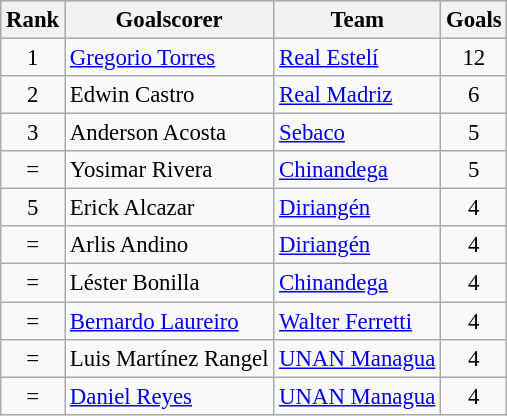<table class="wikitable" style="font-size: 95%;">
<tr bgcolor="#CCCCCC" align="center">
<th>Rank</th>
<th>Goalscorer</th>
<th>Team</th>
<th>Goals</th>
</tr>
<tr>
<td align="center">1</td>
<td> <a href='#'>Gregorio Torres</a></td>
<td><a href='#'>Real Estelí</a></td>
<td align="center">12</td>
</tr>
<tr>
<td align="center">2</td>
<td> Edwin Castro</td>
<td><a href='#'>Real Madriz</a></td>
<td align="center">6</td>
</tr>
<tr>
<td align="center">3</td>
<td> Anderson Acosta</td>
<td><a href='#'>Sebaco</a></td>
<td align="center">5</td>
</tr>
<tr>
<td align="center">=</td>
<td> Yosimar Rivera</td>
<td><a href='#'>Chinandega</a></td>
<td align="center">5</td>
</tr>
<tr>
<td align="center">5</td>
<td> Erick Alcazar</td>
<td><a href='#'>Diriangén</a></td>
<td align="center">4</td>
</tr>
<tr>
<td align="center">=</td>
<td> Arlis Andino</td>
<td><a href='#'>Diriangén</a></td>
<td align="center">4</td>
</tr>
<tr>
<td align="center">=</td>
<td> Léster Bonilla</td>
<td><a href='#'>Chinandega</a></td>
<td align="center">4</td>
</tr>
<tr>
<td align="center">=</td>
<td> <a href='#'>Bernardo Laureiro</a></td>
<td><a href='#'>Walter Ferretti</a></td>
<td align="center">4</td>
</tr>
<tr>
<td align="center">=</td>
<td> Luis Martínez Rangel</td>
<td><a href='#'>UNAN Managua</a></td>
<td align="center">4</td>
</tr>
<tr>
<td align="center">=</td>
<td> <a href='#'>Daniel Reyes</a></td>
<td><a href='#'>UNAN Managua</a></td>
<td align="center">4</td>
</tr>
</table>
